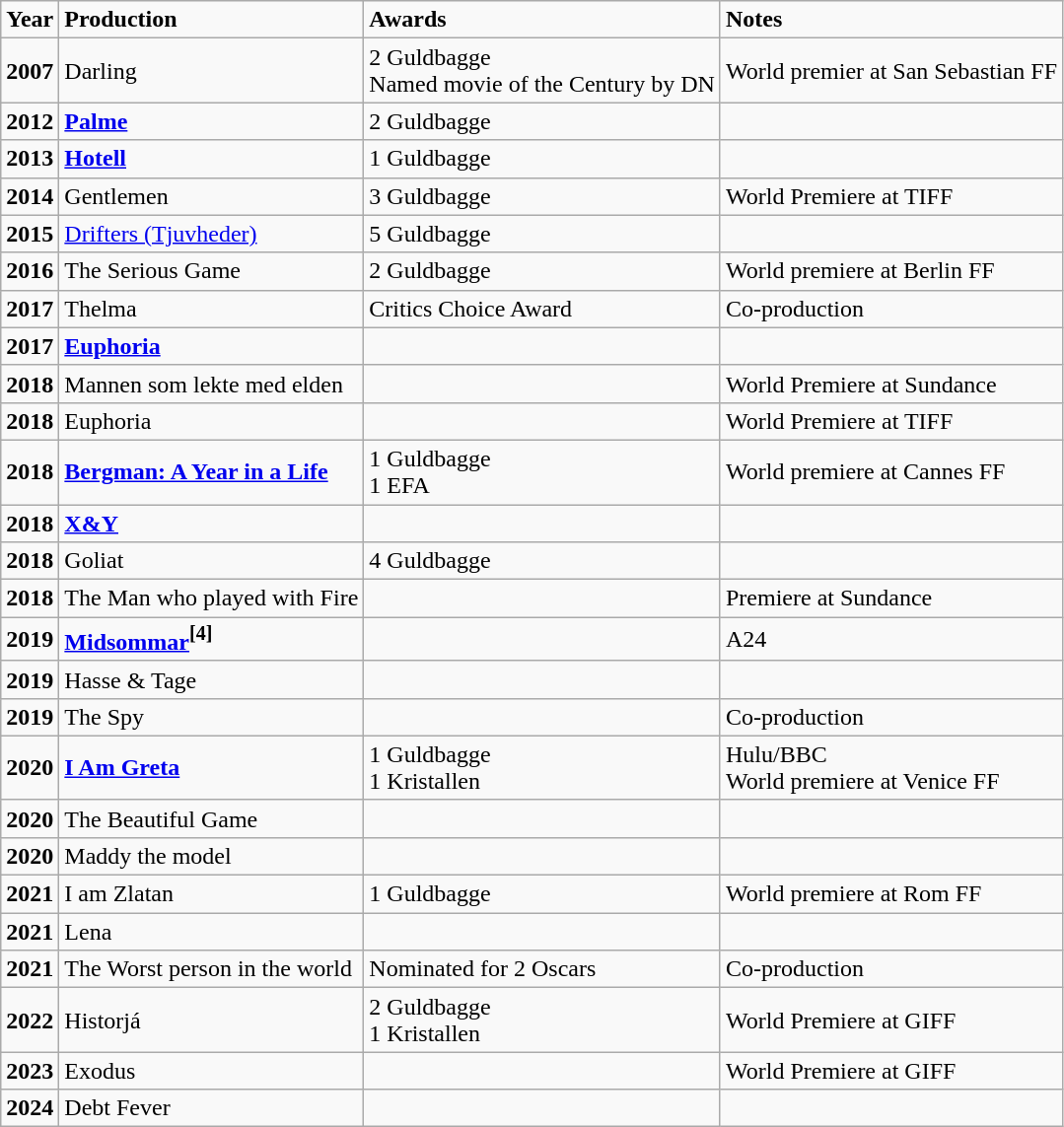<table class="wikitable">
<tr>
<td><strong>Year</strong></td>
<td><strong>Production</strong></td>
<td><strong>Awards</strong></td>
<td><strong>Notes</strong></td>
</tr>
<tr>
<td><strong>2007</strong></td>
<td>Darling</td>
<td>2 Guldbagge<br>Named movie of the Century by DN</td>
<td>World premier at San Sebastian FF</td>
</tr>
<tr>
<td><strong>2012</strong></td>
<td><a href='#'><strong>Palme</strong></a></td>
<td>2 Guldbagge</td>
<td></td>
</tr>
<tr>
<td><strong>2013</strong></td>
<td><strong><a href='#'>Hotell</a></strong></td>
<td>1 Guldbagge</td>
<td></td>
</tr>
<tr>
<td><strong>2014</strong></td>
<td>Gentlemen</td>
<td>3 Guldbagge</td>
<td>World Premiere at TIFF</td>
</tr>
<tr>
<td><strong>2015</strong></td>
<td><a href='#'>Drifters (Tjuvheder)</a></td>
<td>5 Guldbagge</td>
<td></td>
</tr>
<tr>
<td><strong>2016</strong></td>
<td>The Serious Game</td>
<td>2 Guldbagge</td>
<td>World premiere at Berlin FF</td>
</tr>
<tr>
<td><strong>2017</strong></td>
<td>Thelma</td>
<td>Critics Choice Award</td>
<td>Co-production</td>
</tr>
<tr>
<td><strong>2017</strong></td>
<td><a href='#'><strong>Euphoria</strong></a></td>
<td></td>
<td></td>
</tr>
<tr>
<td><strong>2018</strong></td>
<td>Mannen som lekte med elden</td>
<td></td>
<td>World Premiere at Sundance</td>
</tr>
<tr>
<td><strong>2018</strong></td>
<td>Euphoria</td>
<td></td>
<td>World Premiere at TIFF</td>
</tr>
<tr>
<td><strong>2018</strong></td>
<td><strong><a href='#'>Bergman: A Year in a Life</a></strong></td>
<td>1 Guldbagge<br>1 EFA</td>
<td>World premiere at Cannes FF</td>
</tr>
<tr>
<td><strong>2018</strong></td>
<td><a href='#'><strong>X&Y</strong></a></td>
<td></td>
<td></td>
</tr>
<tr>
<td><strong>2018</strong></td>
<td>Goliat</td>
<td>4 Guldbagge</td>
<td></td>
</tr>
<tr>
<td><strong>2018</strong></td>
<td>The Man who played with Fire</td>
<td></td>
<td>Premiere at Sundance</td>
</tr>
<tr>
<td><strong>2019</strong></td>
<td><strong><a href='#'>Midsommar</a><sup>[4]</sup></strong></td>
<td></td>
<td>A24</td>
</tr>
<tr>
<td><strong>2019</strong></td>
<td>Hasse & Tage</td>
<td></td>
<td></td>
</tr>
<tr>
<td><strong>2019</strong></td>
<td>The Spy</td>
<td></td>
<td>Co-production</td>
</tr>
<tr>
<td><strong>2020</strong></td>
<td><strong><a href='#'>I Am Greta</a></strong></td>
<td>1 Guldbagge<br>1 Kristallen</td>
<td>Hulu/BBC<br>World premiere at Venice FF</td>
</tr>
<tr>
<td><strong>2020</strong></td>
<td>The Beautiful Game</td>
<td></td>
<td></td>
</tr>
<tr>
<td><strong>2020</strong></td>
<td>Maddy the model</td>
<td></td>
<td></td>
</tr>
<tr>
<td><strong>2021</strong></td>
<td>I am Zlatan</td>
<td>1 Guldbagge</td>
<td>World premiere at Rom FF</td>
</tr>
<tr>
<td><strong>2021</strong></td>
<td>Lena</td>
<td></td>
<td></td>
</tr>
<tr>
<td><strong>2021</strong></td>
<td>The Worst person in the world</td>
<td>Nominated for 2 Oscars</td>
<td>Co-production</td>
</tr>
<tr>
<td><strong>2022</strong></td>
<td>Historjá</td>
<td>2 Guldbagge<br>1 Kristallen</td>
<td>World Premiere at GIFF</td>
</tr>
<tr>
<td><strong>2023</strong></td>
<td>Exodus</td>
<td></td>
<td>World Premiere at GIFF</td>
</tr>
<tr>
<td><strong>2024</strong></td>
<td>Debt Fever</td>
<td></td>
<td></td>
</tr>
</table>
